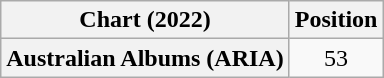<table class="wikitable plainrowheaders" style="text-align:center">
<tr>
<th scope="col">Chart (2022)</th>
<th scope="col">Position</th>
</tr>
<tr>
<th scope="row">Australian Albums (ARIA)</th>
<td>53</td>
</tr>
</table>
